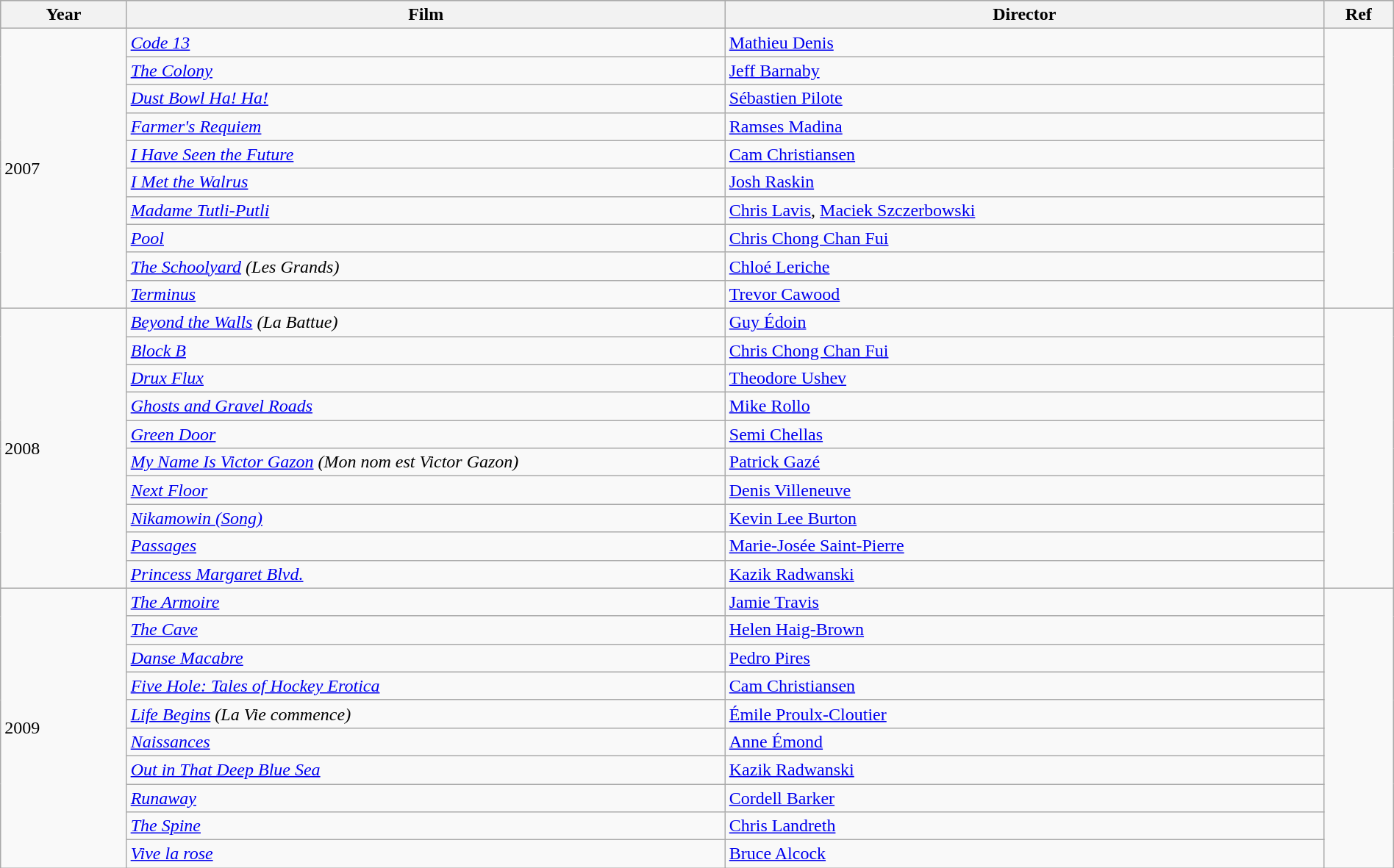<table class="wikitable" style="width:100%;">
<tr style="background:#bebebe;">
<th style="width:4%;">Year</th>
<th style="width:19%;">Film</th>
<th style="width:19%;">Director</th>
<th style="width:2%;">Ref</th>
</tr>
<tr>
<td rowspan=10>2007</td>
<td><em><a href='#'>Code 13</a></em></td>
<td><a href='#'>Mathieu Denis</a></td>
<td rowspan=10></td>
</tr>
<tr>
<td><em><a href='#'>The Colony</a></em></td>
<td><a href='#'>Jeff Barnaby</a></td>
</tr>
<tr>
<td><em><a href='#'>Dust Bowl Ha! Ha!</a></em></td>
<td><a href='#'>Sébastien Pilote</a></td>
</tr>
<tr>
<td><em><a href='#'>Farmer's Requiem</a></em></td>
<td><a href='#'>Ramses Madina</a></td>
</tr>
<tr>
<td><em><a href='#'>I Have Seen the Future</a></em></td>
<td><a href='#'>Cam Christiansen</a></td>
</tr>
<tr>
<td><em><a href='#'>I Met the Walrus</a></em></td>
<td><a href='#'>Josh Raskin</a></td>
</tr>
<tr>
<td><em><a href='#'>Madame Tutli-Putli</a></em></td>
<td><a href='#'>Chris Lavis</a>, <a href='#'>Maciek Szczerbowski</a></td>
</tr>
<tr>
<td><em><a href='#'>Pool</a></em></td>
<td><a href='#'>Chris Chong Chan Fui</a></td>
</tr>
<tr>
<td><em><a href='#'>The Schoolyard</a> (Les Grands)</em></td>
<td><a href='#'>Chloé Leriche</a></td>
</tr>
<tr>
<td><em><a href='#'>Terminus</a></em></td>
<td><a href='#'>Trevor Cawood</a></td>
</tr>
<tr>
<td rowspan=10>2008</td>
<td><em><a href='#'>Beyond the Walls</a> (La Battue)</em></td>
<td><a href='#'>Guy Édoin</a></td>
<td rowspan=10></td>
</tr>
<tr>
<td><em><a href='#'>Block B</a></em></td>
<td><a href='#'>Chris Chong Chan Fui</a></td>
</tr>
<tr>
<td><em><a href='#'>Drux Flux</a></em></td>
<td><a href='#'>Theodore Ushev</a></td>
</tr>
<tr>
<td><em><a href='#'>Ghosts and Gravel Roads</a></em></td>
<td><a href='#'>Mike Rollo</a></td>
</tr>
<tr>
<td><em><a href='#'>Green Door</a></em></td>
<td><a href='#'>Semi Chellas</a></td>
</tr>
<tr>
<td><em><a href='#'>My Name Is Victor Gazon</a> (Mon nom est Victor Gazon)</em></td>
<td><a href='#'>Patrick Gazé</a></td>
</tr>
<tr>
<td><em><a href='#'>Next Floor</a></em></td>
<td><a href='#'>Denis Villeneuve</a></td>
</tr>
<tr>
<td><em><a href='#'>Nikamowin (Song)</a></em></td>
<td><a href='#'>Kevin Lee Burton</a></td>
</tr>
<tr>
<td><em><a href='#'>Passages</a></em></td>
<td><a href='#'>Marie-Josée Saint-Pierre</a></td>
</tr>
<tr>
<td><em><a href='#'>Princess Margaret Blvd.</a></em></td>
<td><a href='#'>Kazik Radwanski</a></td>
</tr>
<tr>
<td rowspan=10>2009</td>
<td><em><a href='#'>The Armoire</a></em></td>
<td><a href='#'>Jamie Travis</a></td>
<td rowspan=10></td>
</tr>
<tr>
<td><em><a href='#'>The Cave</a></em></td>
<td><a href='#'>Helen Haig-Brown</a></td>
</tr>
<tr>
<td><em><a href='#'>Danse Macabre</a></em></td>
<td><a href='#'>Pedro Pires</a></td>
</tr>
<tr>
<td><em><a href='#'>Five Hole: Tales of Hockey Erotica</a></em></td>
<td><a href='#'>Cam Christiansen</a></td>
</tr>
<tr>
<td><em><a href='#'>Life Begins</a> (La Vie commence)</em></td>
<td><a href='#'>Émile Proulx-Cloutier</a></td>
</tr>
<tr>
<td><em><a href='#'>Naissances</a></em></td>
<td><a href='#'>Anne Émond</a></td>
</tr>
<tr>
<td><em><a href='#'>Out in That Deep Blue Sea</a></em></td>
<td><a href='#'>Kazik Radwanski</a></td>
</tr>
<tr>
<td><em><a href='#'>Runaway</a></em></td>
<td><a href='#'>Cordell Barker</a></td>
</tr>
<tr>
<td><em><a href='#'>The Spine</a></em></td>
<td><a href='#'>Chris Landreth</a></td>
</tr>
<tr>
<td><em><a href='#'>Vive la rose</a></em></td>
<td><a href='#'>Bruce Alcock</a></td>
</tr>
</table>
